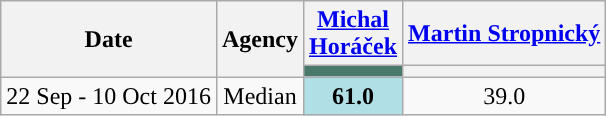<table class="wikitable collapsible collapsed" style=text-align:center>
<tr>
<th rowspan="2">Date</th>
<th rowspan="2">Agency</th>
<th><a href='#'>Michal Horáček</a></th>
<th><a href='#'>Martin Stropnický</a></th>
</tr>
<tr>
<th style="background:#49796B; width:40px;"></th>
<th style="background:"></th>
</tr>
<tr>
<td>22 Sep - 10 Oct 2016</td>
<td>Median</td>
<td style="background:#B0E0E6;"><strong>61.0</strong></td>
<td>39.0</td>
</tr>
</table>
